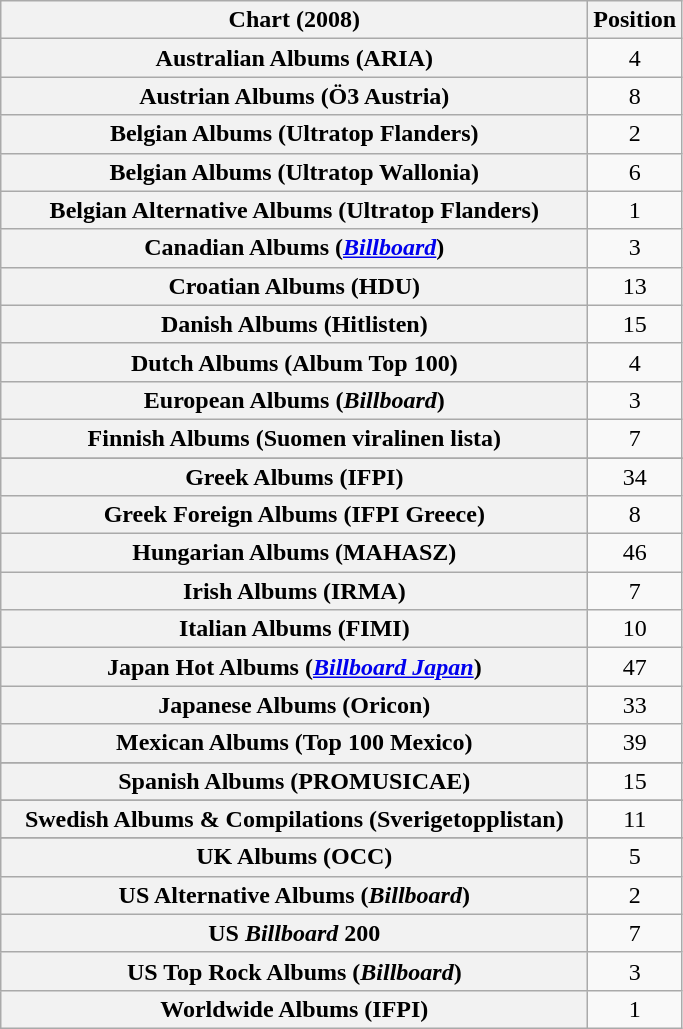<table class="wikitable sortable plainrowheaders" style="text-align:center">
<tr>
<th scope="col" style="width:24em;">Chart (2008)</th>
<th scope="col">Position</th>
</tr>
<tr>
<th scope="row">Australian Albums (ARIA)</th>
<td>4</td>
</tr>
<tr>
<th scope="row">Austrian Albums (Ö3 Austria)</th>
<td>8</td>
</tr>
<tr>
<th scope="row">Belgian Albums (Ultratop Flanders)</th>
<td>2</td>
</tr>
<tr>
<th scope="row">Belgian Albums (Ultratop Wallonia)</th>
<td>6</td>
</tr>
<tr>
<th scope="row">Belgian Alternative Albums (Ultratop Flanders)</th>
<td>1</td>
</tr>
<tr>
<th scope="row">Canadian Albums (<em><a href='#'>Billboard</a></em>)</th>
<td>3</td>
</tr>
<tr>
<th scope="row">Croatian Albums (HDU)</th>
<td>13</td>
</tr>
<tr>
<th scope="row">Danish Albums (Hitlisten)</th>
<td>15</td>
</tr>
<tr>
<th scope="row">Dutch Albums (Album Top 100)</th>
<td>4</td>
</tr>
<tr>
<th scope="row">European Albums (<em>Billboard</em>)</th>
<td>3</td>
</tr>
<tr>
<th scope="row">Finnish Albums (Suomen viralinen lista)</th>
<td>7</td>
</tr>
<tr>
</tr>
<tr>
</tr>
<tr>
<th scope="row">Greek Albums (IFPI)</th>
<td>34</td>
</tr>
<tr>
<th scope="row">Greek Foreign Albums (IFPI Greece)</th>
<td>8</td>
</tr>
<tr>
<th scope="row">Hungarian Albums (MAHASZ)</th>
<td>46</td>
</tr>
<tr>
<th scope="row">Irish Albums (IRMA)</th>
<td>7</td>
</tr>
<tr>
<th scope="row">Italian Albums (FIMI)</th>
<td>10</td>
</tr>
<tr>
<th scope="row">Japan Hot Albums (<em><a href='#'>Billboard Japan</a></em>)</th>
<td>47</td>
</tr>
<tr>
<th scope="row">Japanese Albums (Oricon)</th>
<td>33</td>
</tr>
<tr>
<th scope="row">Mexican Albums (Top 100 Mexico)</th>
<td>39</td>
</tr>
<tr>
</tr>
<tr>
<th scope="row">Spanish Albums (PROMUSICAE)</th>
<td>15</td>
</tr>
<tr>
</tr>
<tr>
<th scope="row">Swedish Albums & Compilations (Sverigetopplistan)</th>
<td>11</td>
</tr>
<tr>
</tr>
<tr>
<th scope="row">UK Albums (OCC)</th>
<td>5</td>
</tr>
<tr>
<th scope="row">US Alternative Albums (<em>Billboard</em>)</th>
<td>2</td>
</tr>
<tr>
<th scope="row">US <em>Billboard</em> 200</th>
<td>7</td>
</tr>
<tr>
<th scope="row">US Top Rock Albums (<em>Billboard</em>)</th>
<td>3</td>
</tr>
<tr>
<th scope="row">Worldwide Albums (IFPI)</th>
<td>1</td>
</tr>
</table>
